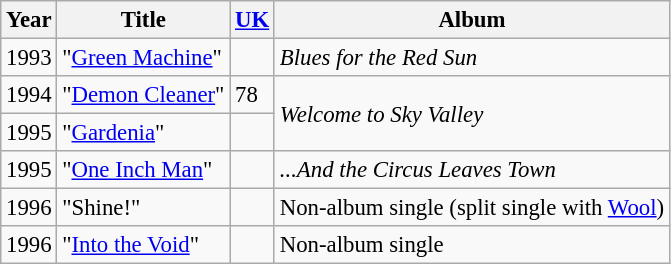<table class="wikitable" style="font-size: 95%;">
<tr>
<th>Year</th>
<th>Title</th>
<th><a href='#'>UK</a></th>
<th>Album</th>
</tr>
<tr>
<td>1993</td>
<td>"<a href='#'>Green Machine</a>"</td>
<td></td>
<td><em>Blues for the Red Sun</em></td>
</tr>
<tr>
<td>1994</td>
<td>"<a href='#'>Demon Cleaner</a>"</td>
<td>78</td>
<td rowspan="2"><em>Welcome to Sky Valley</em></td>
</tr>
<tr>
<td>1995</td>
<td>"<a href='#'>Gardenia</a>"</td>
<td></td>
</tr>
<tr>
<td>1995</td>
<td>"<a href='#'>One Inch Man</a>"</td>
<td></td>
<td><em>...And the Circus Leaves Town</em></td>
</tr>
<tr>
<td>1996</td>
<td>"Shine!"</td>
<td></td>
<td>Non-album single (split single with <a href='#'>Wool</a>)</td>
</tr>
<tr>
<td>1996</td>
<td>"<a href='#'>Into the Void</a>"</td>
<td></td>
<td>Non-album single</td>
</tr>
</table>
